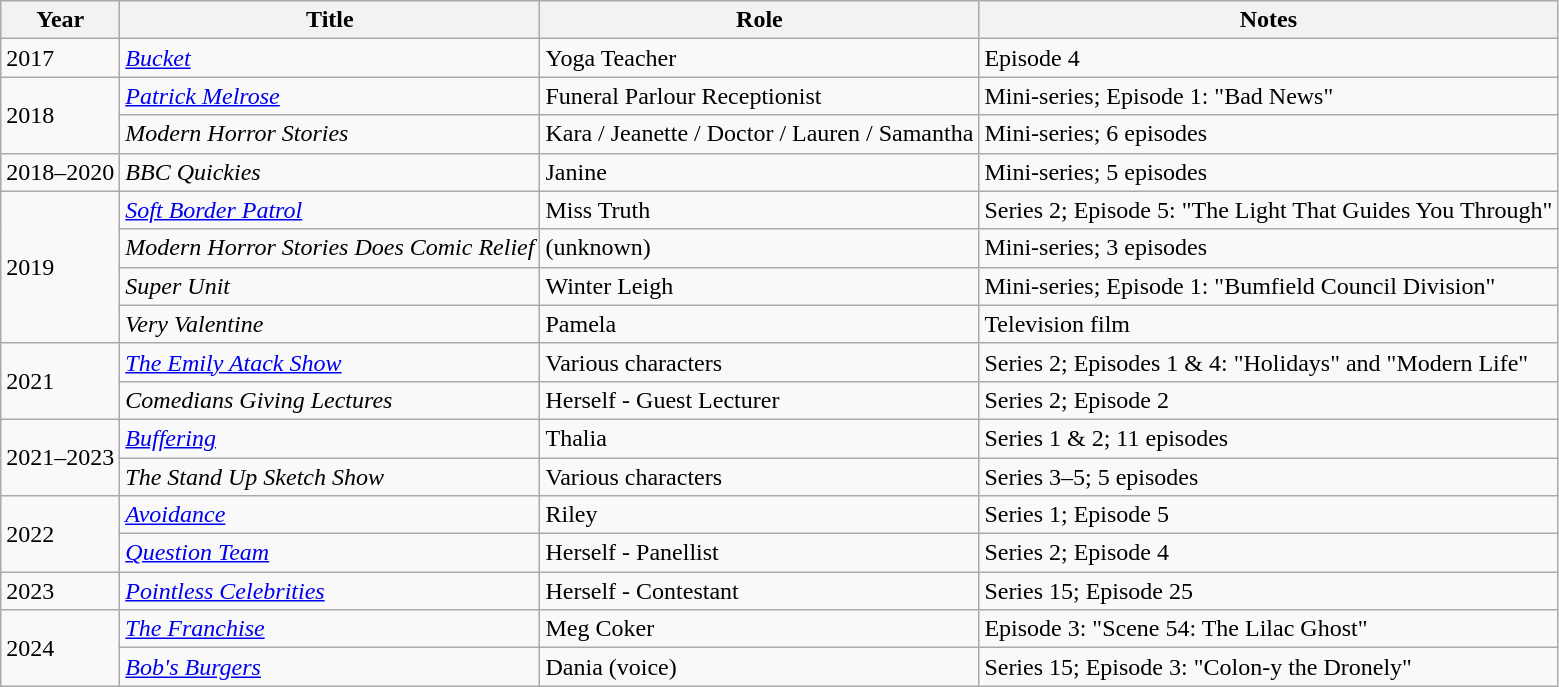<table class="wikitable">
<tr>
<th>Year</th>
<th>Title</th>
<th>Role</th>
<th>Notes</th>
</tr>
<tr>
<td>2017</td>
<td><em><a href='#'>Bucket</a></em></td>
<td>Yoga Teacher</td>
<td>Episode 4</td>
</tr>
<tr>
<td rowspan="2">2018</td>
<td><em><a href='#'>Patrick Melrose</a></em></td>
<td>Funeral Parlour Receptionist</td>
<td>Mini-series; Episode 1: "Bad News"</td>
</tr>
<tr>
<td><em>Modern Horror Stories</em></td>
<td>Kara / Jeanette / Doctor / Lauren / Samantha</td>
<td>Mini-series; 6 episodes</td>
</tr>
<tr>
<td>2018–2020</td>
<td><em>BBC Quickies</em></td>
<td>Janine</td>
<td>Mini-series; 5 episodes</td>
</tr>
<tr>
<td rowspan="4">2019</td>
<td><em><a href='#'>Soft Border Patrol</a></em></td>
<td>Miss Truth</td>
<td>Series 2; Episode 5: "The Light That Guides You Through"</td>
</tr>
<tr>
<td><em>Modern Horror Stories Does Comic Relief</em></td>
<td>(unknown)</td>
<td>Mini-series; 3 episodes</td>
</tr>
<tr>
<td><em>Super Unit</em></td>
<td>Winter Leigh</td>
<td>Mini-series; Episode 1: "Bumfield Council Division"</td>
</tr>
<tr>
<td><em>Very Valentine</em></td>
<td>Pamela</td>
<td>Television film</td>
</tr>
<tr>
<td rowspan="2">2021</td>
<td><em><a href='#'>The Emily Atack Show</a></em></td>
<td>Various characters</td>
<td>Series 2; Episodes 1 & 4: "Holidays" and "Modern Life"</td>
</tr>
<tr>
<td><em>Comedians Giving Lectures</em></td>
<td>Herself - Guest Lecturer</td>
<td>Series 2; Episode 2</td>
</tr>
<tr>
<td rowspan="2">2021–2023</td>
<td><em><a href='#'>Buffering</a></em></td>
<td>Thalia</td>
<td>Series 1 & 2; 11 episodes</td>
</tr>
<tr>
<td><em>The Stand Up Sketch Show</em></td>
<td>Various characters</td>
<td>Series 3–5; 5 episodes</td>
</tr>
<tr>
<td rowspan="2">2022</td>
<td><em><a href='#'>Avoidance</a></em></td>
<td>Riley</td>
<td>Series 1; Episode 5</td>
</tr>
<tr>
<td><em><a href='#'>Question Team</a></em></td>
<td>Herself - Panellist</td>
<td>Series 2; Episode 4</td>
</tr>
<tr>
<td>2023</td>
<td><em><a href='#'>Pointless Celebrities</a></em></td>
<td>Herself - Contestant</td>
<td>Series 15; Episode 25</td>
</tr>
<tr>
<td rowspan="2">2024</td>
<td><em><a href='#'>The Franchise</a></em></td>
<td>Meg Coker</td>
<td>Episode 3: "Scene 54: The Lilac Ghost"</td>
</tr>
<tr>
<td><em><a href='#'>Bob's Burgers</a></em></td>
<td>Dania (voice)</td>
<td>Series 15; Episode 3: "Colon-y the Dronely"</td>
</tr>
</table>
